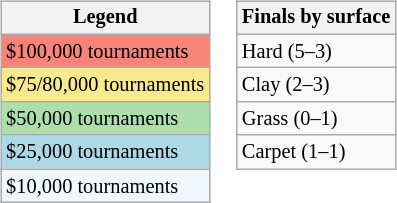<table>
<tr valign=top>
<td><br><table class=wikitable style="font-size:85%;">
<tr>
<th>Legend</th>
</tr>
<tr style="background:#f88379;">
<td>$100,000 tournaments</td>
</tr>
<tr style="background:#f7e98e;">
<td>$75/80,000 tournaments</td>
</tr>
<tr style="background:#addfad;">
<td>$50,000 tournaments</td>
</tr>
<tr style="background:lightblue;">
<td>$25,000 tournaments</td>
</tr>
<tr style="background:#f0f8ff;">
<td>$10,000 tournaments</td>
</tr>
</table>
</td>
<td><br><table class=wikitable style="font-size:85%;">
<tr>
<th>Finals by surface</th>
</tr>
<tr>
<td>Hard (5–3)</td>
</tr>
<tr>
<td>Clay (2–3)</td>
</tr>
<tr>
<td>Grass (0–1)</td>
</tr>
<tr>
<td>Carpet (1–1)</td>
</tr>
</table>
</td>
</tr>
</table>
